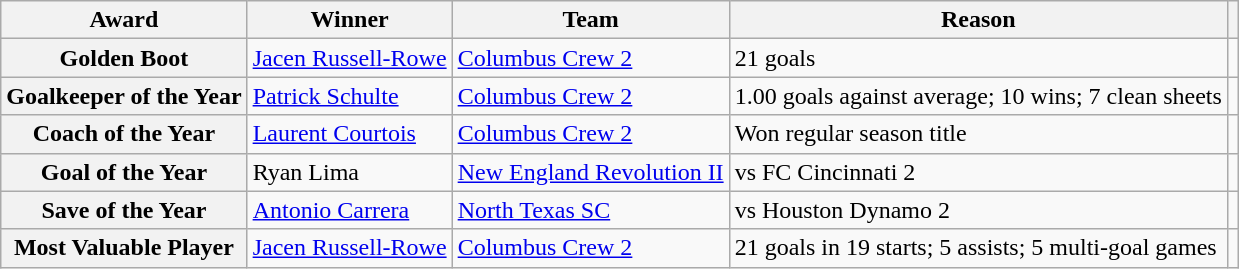<table class="wikitable">
<tr>
<th>Award</th>
<th>Winner</th>
<th>Team</th>
<th>Reason</th>
<th></th>
</tr>
<tr>
<th>Golden Boot</th>
<td> <a href='#'>Jacen Russell-Rowe</a></td>
<td><a href='#'>Columbus Crew 2</a></td>
<td>21 goals</td>
<td align=center></td>
</tr>
<tr>
<th>Goalkeeper of the Year</th>
<td> <a href='#'>Patrick Schulte</a></td>
<td><a href='#'>Columbus Crew 2</a></td>
<td>1.00 goals against average; 10 wins; 7 clean sheets</td>
<td align=center></td>
</tr>
<tr>
<th>Coach of the Year</th>
<td> <a href='#'>Laurent Courtois</a></td>
<td><a href='#'>Columbus Crew 2</a></td>
<td>Won regular season title</td>
<td align=center></td>
</tr>
<tr>
<th>Goal of the Year</th>
<td> Ryan Lima</td>
<td><a href='#'>New England Revolution II</a></td>
<td>vs FC Cincinnati 2</td>
<td align=center></td>
</tr>
<tr>
<th>Save of the Year</th>
<td> <a href='#'>Antonio Carrera</a></td>
<td><a href='#'>North Texas SC</a></td>
<td>vs Houston Dynamo 2</td>
<td align=center></td>
</tr>
<tr>
<th>Most Valuable Player</th>
<td> <a href='#'>Jacen Russell-Rowe</a></td>
<td><a href='#'>Columbus Crew 2</a></td>
<td>21 goals in 19 starts; 5 assists; 5 multi-goal games</td>
<td align=center></td>
</tr>
</table>
